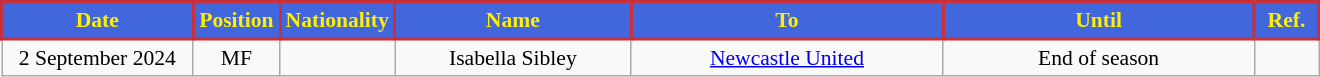<table class="wikitable" style="text-align:center; font-size:90%; ">
<tr>
<th style="background:#4267DC;color:#FFF000;border:2px solid #C7313C; width:120px;">Date</th>
<th style="background:#4267DC;color:#FFF000;border:2px solid #C7313C; width:50px;">Position</th>
<th style="background:#4267DC;color:#FFF000;border:2px solid #C7313C; width:50px;">Nationality</th>
<th style="background:#4267DC;color:#FFF000;border:2px solid #C7313C; width:150px;">Name</th>
<th style="background:#4267DC;color:#FFF000;border:2px solid #C7313C; width:200px;">To</th>
<th style="background:#4267DC;color:#FFF000;border:2px solid #C7313C; width:200px;">Until</th>
<th style="background:#4267DC;color:#FFF000;border:2px solid #C7313C; width:35px;">Ref.</th>
</tr>
<tr>
<td>2 September 2024</td>
<td>MF</td>
<td></td>
<td>Isabella Sibley</td>
<td> <a href='#'>Newcastle United</a></td>
<td>End of season</td>
<td></td>
</tr>
</table>
